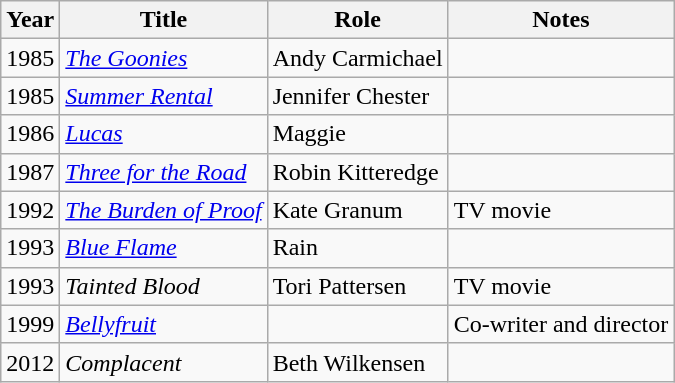<table class="wikitable sortable">
<tr>
<th>Year</th>
<th>Title</th>
<th>Role</th>
<th class="unsortable">Notes</th>
</tr>
<tr>
<td>1985</td>
<td><em><a href='#'>The Goonies</a></em></td>
<td>Andy Carmichael</td>
<td></td>
</tr>
<tr>
<td>1985</td>
<td><em><a href='#'>Summer Rental</a></em></td>
<td>Jennifer Chester</td>
<td></td>
</tr>
<tr>
<td>1986</td>
<td><em><a href='#'>Lucas</a></em></td>
<td>Maggie</td>
<td></td>
</tr>
<tr>
<td>1987</td>
<td><em><a href='#'>Three for the Road</a></em></td>
<td>Robin Kitteredge</td>
<td></td>
</tr>
<tr>
<td>1992</td>
<td><em><a href='#'>The Burden of Proof</a></em></td>
<td>Kate Granum</td>
<td>TV movie</td>
</tr>
<tr>
<td>1993</td>
<td><em><a href='#'>Blue Flame</a></em></td>
<td>Rain</td>
<td></td>
</tr>
<tr>
<td>1993</td>
<td><em>Tainted Blood</em></td>
<td>Tori Pattersen</td>
<td>TV movie</td>
</tr>
<tr>
<td>1999</td>
<td><em><a href='#'>Bellyfruit</a></em></td>
<td></td>
<td>Co-writer and director</td>
</tr>
<tr>
<td>2012</td>
<td><em>Complacent</em></td>
<td>Beth Wilkensen</td>
<td></td>
</tr>
</table>
